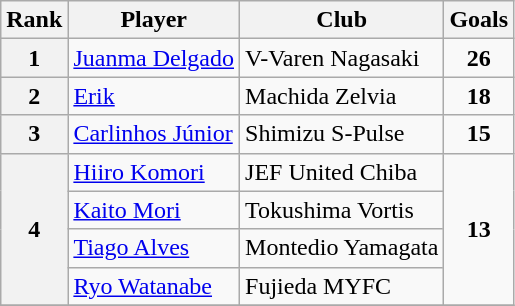<table class="wikitable" style="text-align:center">
<tr>
<th>Rank</th>
<th>Player</th>
<th>Club</th>
<th>Goals</th>
</tr>
<tr>
<th rowspan=1>1</th>
<td align="left"> <a href='#'>Juanma Delgado</a></td>
<td align="left">V-Varen Nagasaki</td>
<td rowspan=1><strong>26</strong></td>
</tr>
<tr>
<th rowspan=1>2</th>
<td align="left"> <a href='#'>Erik</a></td>
<td align="left">Machida Zelvia</td>
<td rowspan=1><strong>18</strong></td>
</tr>
<tr>
<th rowspan=1>3</th>
<td align="left"> <a href='#'>Carlinhos Júnior</a></td>
<td align="left">Shimizu S-Pulse</td>
<td rowspan=1><strong>15</strong></td>
</tr>
<tr>
<th rowspan=4>4</th>
<td align="left"> <a href='#'>Hiiro Komori</a></td>
<td align="left">JEF United Chiba</td>
<td rowspan=4><strong>13</strong></td>
</tr>
<tr>
<td align="left"> <a href='#'>Kaito Mori</a></td>
<td align="left">Tokushima Vortis</td>
</tr>
<tr>
<td align="left"> <a href='#'>Tiago Alves</a></td>
<td align="left">Montedio Yamagata</td>
</tr>
<tr>
<td align="left"> <a href='#'>Ryo Watanabe</a></td>
<td align="left">Fujieda MYFC</td>
</tr>
<tr>
</tr>
</table>
